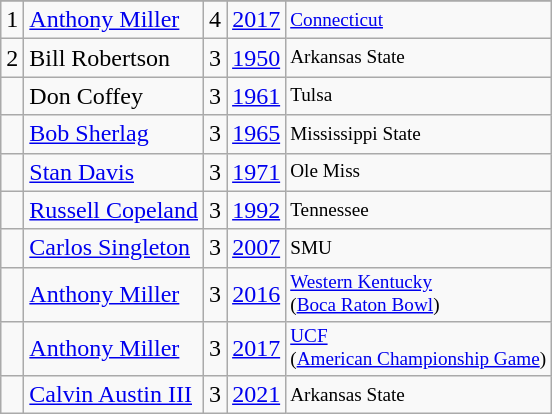<table class="wikitable">
<tr>
</tr>
<tr>
<td>1</td>
<td><a href='#'>Anthony Miller</a></td>
<td>4</td>
<td><a href='#'>2017</a></td>
<td style="font-size:80%;"><a href='#'>Connecticut</a></td>
</tr>
<tr>
<td>2</td>
<td>Bill Robertson</td>
<td>3</td>
<td><a href='#'>1950</a></td>
<td style="font-size:80%;">Arkansas State</td>
</tr>
<tr>
<td></td>
<td>Don Coffey</td>
<td>3</td>
<td><a href='#'>1961</a></td>
<td style="font-size:80%;">Tulsa</td>
</tr>
<tr>
<td></td>
<td><a href='#'>Bob Sherlag</a></td>
<td>3</td>
<td><a href='#'>1965</a></td>
<td style="font-size:80%;">Mississippi State</td>
</tr>
<tr>
<td></td>
<td><a href='#'>Stan Davis</a></td>
<td>3</td>
<td><a href='#'>1971</a></td>
<td style="font-size:80%;">Ole Miss</td>
</tr>
<tr>
<td></td>
<td><a href='#'>Russell Copeland</a></td>
<td>3</td>
<td><a href='#'>1992</a></td>
<td style="font-size:80%;">Tennessee</td>
</tr>
<tr>
<td></td>
<td><a href='#'>Carlos Singleton</a></td>
<td>3</td>
<td><a href='#'>2007</a></td>
<td style="font-size:80%;">SMU</td>
</tr>
<tr>
<td></td>
<td><a href='#'>Anthony Miller</a></td>
<td>3</td>
<td><a href='#'>2016</a></td>
<td style="font-size:80%;"><a href='#'>Western Kentucky</a><br>(<a href='#'>Boca Raton Bowl</a>)</td>
</tr>
<tr>
<td></td>
<td><a href='#'>Anthony Miller</a></td>
<td>3</td>
<td><a href='#'>2017</a></td>
<td style="font-size:80%;"><a href='#'>UCF</a><br>(<a href='#'>American Championship Game</a>)</td>
</tr>
<tr>
<td></td>
<td><a href='#'>Calvin Austin III</a></td>
<td>3</td>
<td><a href='#'>2021</a></td>
<td style="font-size:80%;">Arkansas State</td>
</tr>
</table>
